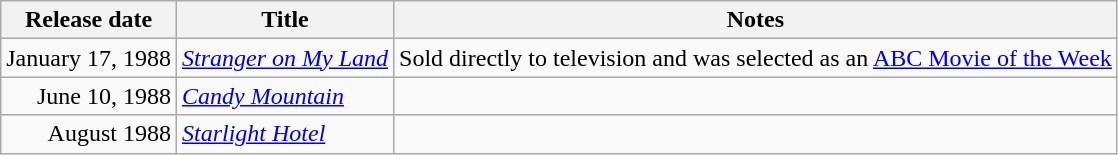<table class="wikitable sortable">
<tr>
<th>Release date</th>
<th>Title</th>
<th>Notes</th>
</tr>
<tr>
<td align="right">January 17, 1988</td>
<td><em><a href='#'>Stranger on My Land</a></em></td>
<td>Sold directly to television and was selected as an <a href='#'>ABC Movie of the Week</a></td>
</tr>
<tr>
<td align="right">June 10, 1988</td>
<td><em><a href='#'>Candy Mountain</a></em></td>
<td></td>
</tr>
<tr>
<td align="right">August 1988</td>
<td><em><a href='#'>Starlight Hotel</a></em></td>
<td></td>
</tr>
</table>
